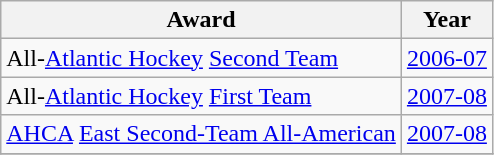<table class="wikitable">
<tr>
<th>Award</th>
<th>Year</th>
</tr>
<tr>
<td>All-<a href='#'>Atlantic Hockey</a> <a href='#'>Second Team</a></td>
<td><a href='#'>2006-07</a></td>
</tr>
<tr>
<td>All-<a href='#'>Atlantic Hockey</a> <a href='#'>First Team</a></td>
<td><a href='#'>2007-08</a></td>
</tr>
<tr>
<td><a href='#'>AHCA</a> <a href='#'>East Second-Team All-American</a></td>
<td><a href='#'>2007-08</a></td>
</tr>
<tr>
</tr>
</table>
